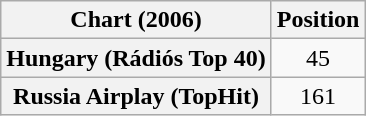<table class="wikitable plainrowheaders" style="text-align:center">
<tr>
<th scope="col">Chart (2006)</th>
<th scope="col">Position</th>
</tr>
<tr>
<th scope="row">Hungary (Rádiós Top 40)</th>
<td>45</td>
</tr>
<tr>
<th scope="row">Russia Airplay (TopHit)</th>
<td>161</td>
</tr>
</table>
